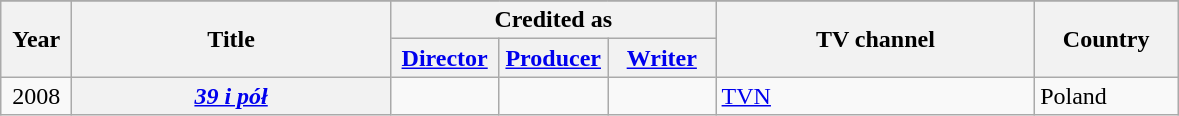<table class="wikitable sortable plainrowheaders" style="text-align:center">
<tr>
</tr>
<tr>
<th scope="col" width=40 rowspan="2">Year</th>
<th scope="col" width=205 rowspan="2">Title</th>
<th scope="col" colspan="3">Credited as</th>
<th scope="col" width=205 rowspan="2">TV channel</th>
<th scope="col" width=88 rowspan="2">Country</th>
</tr>
<tr>
<th width="65"><a href='#'>Director</a></th>
<th width="65"><a href='#'>Producer</a></th>
<th width="65"><a href='#'>Writer</a></th>
</tr>
<tr>
<td>2008</td>
<th scope="row"><em><a href='#'>39 i pół</a></em></th>
<td></td>
<td></td>
<td></td>
<td align=left><a href='#'>TVN</a></td>
<td align=left>Poland</td>
</tr>
</table>
